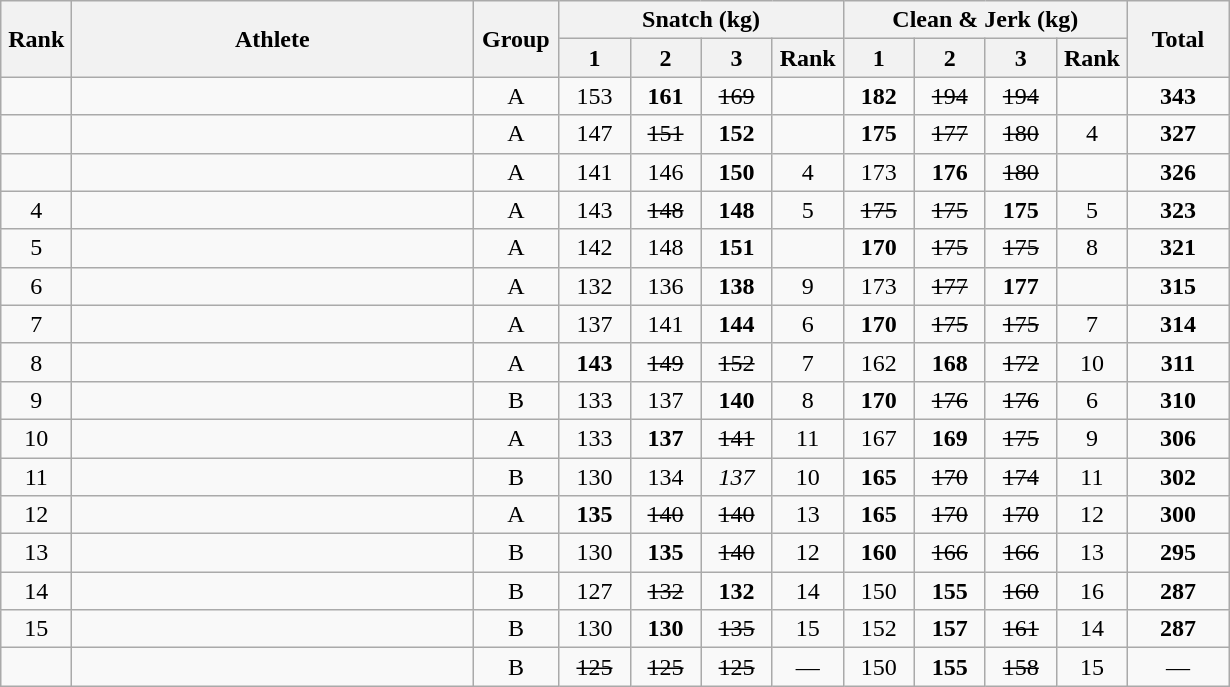<table class = "wikitable" style="text-align:center;">
<tr>
<th rowspan=2 width=40>Rank</th>
<th rowspan=2 width=260>Athlete</th>
<th rowspan=2 width=50>Group</th>
<th colspan=4>Snatch (kg)</th>
<th colspan=4>Clean & Jerk (kg)</th>
<th rowspan=2 width=60>Total</th>
</tr>
<tr>
<th width=40>1</th>
<th width=40>2</th>
<th width=40>3</th>
<th width=40>Rank</th>
<th width=40>1</th>
<th width=40>2</th>
<th width=40>3</th>
<th width=40>Rank</th>
</tr>
<tr>
<td></td>
<td align=left></td>
<td>A</td>
<td>153</td>
<td><strong>161</strong></td>
<td><s>169</s></td>
<td></td>
<td><strong>182</strong></td>
<td><s>194</s></td>
<td><s>194</s></td>
<td></td>
<td><strong>343</strong></td>
</tr>
<tr>
<td></td>
<td align=left></td>
<td>A</td>
<td>147</td>
<td><s>151</s></td>
<td><strong>152</strong></td>
<td></td>
<td><strong>175</strong></td>
<td><s>177</s></td>
<td><s>180</s></td>
<td>4</td>
<td><strong>327</strong></td>
</tr>
<tr>
<td></td>
<td align=left></td>
<td>A</td>
<td>141</td>
<td>146</td>
<td><strong>150</strong></td>
<td>4</td>
<td>173</td>
<td><strong>176</strong></td>
<td><s>180</s></td>
<td></td>
<td><strong>326</strong></td>
</tr>
<tr>
<td>4</td>
<td align=left></td>
<td>A</td>
<td>143</td>
<td><s>148</s></td>
<td><strong>148</strong></td>
<td>5</td>
<td><s>175</s></td>
<td><s>175</s></td>
<td><strong>175</strong></td>
<td>5</td>
<td><strong>323</strong></td>
</tr>
<tr>
<td>5</td>
<td align=left></td>
<td>A</td>
<td>142</td>
<td>148</td>
<td><strong>151</strong></td>
<td></td>
<td><strong>170</strong></td>
<td><s>175</s></td>
<td><s>175</s></td>
<td>8</td>
<td><strong>321</strong></td>
</tr>
<tr>
<td>6</td>
<td align=left></td>
<td>A</td>
<td>132</td>
<td>136</td>
<td><strong>138</strong></td>
<td>9</td>
<td>173</td>
<td><s>177</s></td>
<td><strong>177</strong></td>
<td></td>
<td><strong>315</strong></td>
</tr>
<tr>
<td>7</td>
<td align=left></td>
<td>A</td>
<td>137</td>
<td>141</td>
<td><strong>144</strong></td>
<td>6</td>
<td><strong>170</strong></td>
<td><s>175</s></td>
<td><s>175</s></td>
<td>7</td>
<td><strong>314</strong></td>
</tr>
<tr>
<td>8</td>
<td align=left></td>
<td>A</td>
<td><strong>143</strong></td>
<td><s>149</s></td>
<td><s>152</s></td>
<td>7</td>
<td>162</td>
<td><strong>168</strong></td>
<td><s>172</s></td>
<td>10</td>
<td><strong>311</strong></td>
</tr>
<tr>
<td>9</td>
<td align=left></td>
<td>B</td>
<td>133</td>
<td>137</td>
<td><strong>140</strong></td>
<td>8</td>
<td><strong>170</strong></td>
<td><s>176</s></td>
<td><s>176</s></td>
<td>6</td>
<td><strong>310</strong></td>
</tr>
<tr>
<td>10</td>
<td align=left></td>
<td>A</td>
<td>133</td>
<td><strong>137</strong></td>
<td><s>141</s></td>
<td>11</td>
<td>167</td>
<td><strong>169</strong></td>
<td><s>175</s></td>
<td>9</td>
<td><strong>306</strong></td>
</tr>
<tr>
<td>11</td>
<td align=left></td>
<td>B</td>
<td>130</td>
<td>134</td>
<td><em>137</em></td>
<td>10</td>
<td><strong>165</strong></td>
<td><s>170</s></td>
<td><s>174</s></td>
<td>11</td>
<td><strong>302</strong></td>
</tr>
<tr>
<td>12</td>
<td align=left></td>
<td>A</td>
<td><strong>135</strong></td>
<td><s>140</s></td>
<td><s>140</s></td>
<td>13</td>
<td><strong>165</strong></td>
<td><s>170</s></td>
<td><s>170</s></td>
<td>12</td>
<td><strong>300</strong></td>
</tr>
<tr>
<td>13</td>
<td align=left></td>
<td>B</td>
<td>130</td>
<td><strong>135</strong></td>
<td><s>140</s></td>
<td>12</td>
<td><strong>160</strong></td>
<td><s>166</s></td>
<td><s>166</s></td>
<td>13</td>
<td><strong>295</strong></td>
</tr>
<tr>
<td>14</td>
<td align=left></td>
<td>B</td>
<td>127</td>
<td><s>132</s></td>
<td><strong>132</strong></td>
<td>14</td>
<td>150</td>
<td><strong>155</strong></td>
<td><s>160</s></td>
<td>16</td>
<td><strong>287</strong></td>
</tr>
<tr>
<td>15</td>
<td align=left></td>
<td>B</td>
<td>130</td>
<td><strong>130</strong></td>
<td><s>135</s></td>
<td>15</td>
<td>152</td>
<td><strong>157</strong></td>
<td><s>161</s></td>
<td>14</td>
<td><strong>287</strong></td>
</tr>
<tr>
<td></td>
<td align=left></td>
<td>B</td>
<td><s>125</s></td>
<td><s>125</s></td>
<td><s>125</s></td>
<td>—</td>
<td>150</td>
<td><strong>155</strong></td>
<td><s>158</s></td>
<td>15</td>
<td>—</td>
</tr>
</table>
